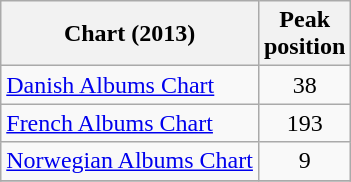<table class="wikitable sortable">
<tr>
<th>Chart (2013)</th>
<th align="center">Peak<br>position</th>
</tr>
<tr>
<td><a href='#'>Danish Albums Chart</a></td>
<td align="center">38</td>
</tr>
<tr>
<td><a href='#'>French Albums Chart</a></td>
<td align="center">193</td>
</tr>
<tr>
<td><a href='#'>Norwegian Albums Chart</a></td>
<td align="center">9</td>
</tr>
<tr>
</tr>
</table>
